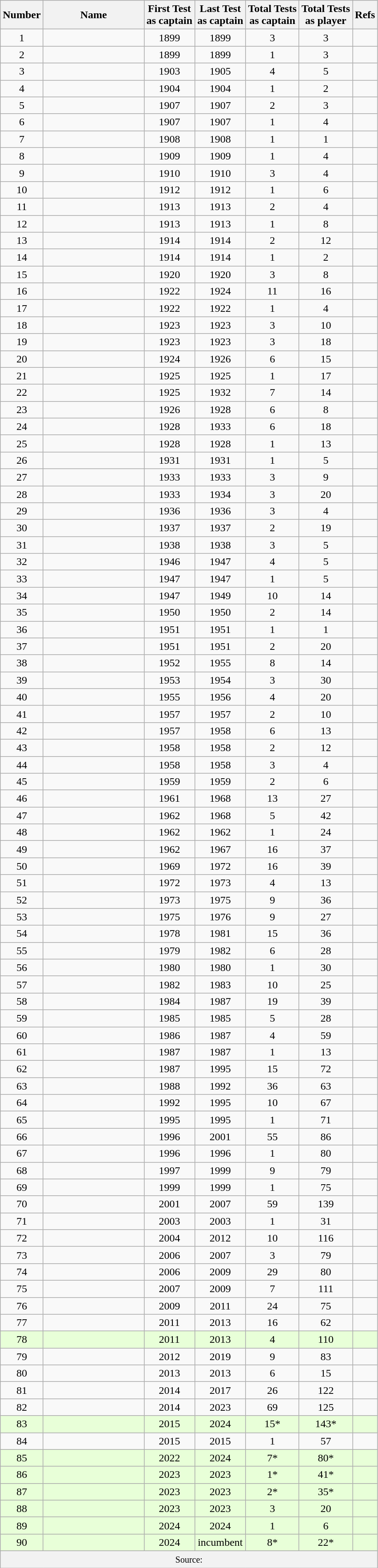<table class="wikitable sortable" style="text-align:center;">
<tr>
<th scope="col" data-sort-type="number">Number</th>
<th scope="col" style="width:9em;">Name</th>
<th scope="col">First Test<br>as captain</th>
<th scope="col">Last Test<br>as captain</th>
<th scope="col">Total Tests<br>as captain</th>
<th scope="col">Total Tests<br>as player</th>
<th scope="col">Refs</th>
</tr>
<tr>
<td>1</td>
<td align=left></td>
<td>1899</td>
<td>1899</td>
<td>3</td>
<td>3</td>
<td style="line-height:0.8;padding:0;"><br></td>
</tr>
<tr>
<td>2</td>
<td align=left></td>
<td>1899</td>
<td>1899</td>
<td>1</td>
<td>3</td>
<td style="line-height:0.8;padding:0;"><br></td>
</tr>
<tr>
<td>3</td>
<td align=left></td>
<td>1903</td>
<td>1905</td>
<td>4</td>
<td>5</td>
<td style="line-height:0.8;padding:0;"><br></td>
</tr>
<tr>
<td>4</td>
<td align=left></td>
<td>1904</td>
<td>1904</td>
<td>1</td>
<td>2</td>
<td style="line-height:0.8;padding:0;"><br></td>
</tr>
<tr>
<td>5</td>
<td align=left></td>
<td>1907</td>
<td>1907</td>
<td>2</td>
<td>3</td>
<td style="line-height:0.8;padding:0;"><br></td>
</tr>
<tr>
<td>6</td>
<td align=left></td>
<td>1907</td>
<td>1907</td>
<td>1</td>
<td>4</td>
<td style="line-height:0.8;padding:0;"><br></td>
</tr>
<tr>
<td>7</td>
<td align=left></td>
<td>1908</td>
<td>1908</td>
<td>1</td>
<td>1</td>
<td style="line-height:0.8;padding:0;"><br></td>
</tr>
<tr>
<td>8</td>
<td align=left></td>
<td>1909</td>
<td>1909</td>
<td>1</td>
<td>4</td>
<td style="line-height:0.8;padding:0;"><br></td>
</tr>
<tr>
<td>9</td>
<td align=left></td>
<td>1910</td>
<td>1910</td>
<td>3</td>
<td>4</td>
<td style="line-height:0.8;padding:0;"><br></td>
</tr>
<tr>
<td>10</td>
<td align=left></td>
<td>1912</td>
<td>1912</td>
<td>1</td>
<td>6</td>
<td style="line-height:0.8;padding:0;"><br></td>
</tr>
<tr>
<td>11</td>
<td align=left></td>
<td>1913</td>
<td>1913</td>
<td>2</td>
<td>4</td>
<td style="line-height:0.8;padding:0;"><br></td>
</tr>
<tr>
<td>12</td>
<td align=left></td>
<td>1913</td>
<td>1913</td>
<td>1</td>
<td>8</td>
<td style="line-height:0.8;padding:0;"><br></td>
</tr>
<tr>
<td>13</td>
<td align=left></td>
<td>1914</td>
<td>1914</td>
<td>2</td>
<td>12</td>
<td style="line-height:0.8;padding:0;"><br></td>
</tr>
<tr>
<td>14</td>
<td align=left></td>
<td>1914</td>
<td>1914</td>
<td>1</td>
<td>2</td>
<td style="line-height:0.8;padding:0;"><br></td>
</tr>
<tr>
<td>15</td>
<td align=left></td>
<td>1920</td>
<td>1920</td>
<td>3</td>
<td>8</td>
<td style="line-height:0.8;padding:0;"><br></td>
</tr>
<tr>
<td>16</td>
<td align=left></td>
<td>1922</td>
<td>1924</td>
<td>11</td>
<td>16</td>
<td style="line-height:0.8;padding:0;"><br></td>
</tr>
<tr>
<td>17</td>
<td align=left></td>
<td>1922</td>
<td>1922</td>
<td>1</td>
<td>4</td>
<td style="line-height:0.8;padding:0;"><br></td>
</tr>
<tr>
<td>18</td>
<td align=left></td>
<td>1923</td>
<td>1923</td>
<td>3</td>
<td>10</td>
<td style="line-height:0.8;padding:0;"><br></td>
</tr>
<tr>
<td>19</td>
<td align=left></td>
<td>1923</td>
<td>1923</td>
<td>3</td>
<td>18</td>
<td style="line-height:0.8;padding:0;"><br></td>
</tr>
<tr>
<td>20</td>
<td align=left></td>
<td>1924</td>
<td>1926</td>
<td>6</td>
<td>15</td>
<td style="line-height:0.8;padding:0;"><br></td>
</tr>
<tr>
<td>21</td>
<td align=left></td>
<td>1925</td>
<td>1925</td>
<td>1</td>
<td>17</td>
<td style="line-height:0.8;padding:0;"><br></td>
</tr>
<tr>
<td>22</td>
<td align=left></td>
<td>1925</td>
<td>1932</td>
<td>7</td>
<td>14</td>
<td style="line-height:0.8;padding:0;"><br></td>
</tr>
<tr>
<td>23</td>
<td align=left></td>
<td>1926</td>
<td>1928</td>
<td>6</td>
<td>8</td>
<td style="line-height:0.8;padding:0;"><br></td>
</tr>
<tr>
<td>24</td>
<td align=left></td>
<td>1928</td>
<td>1933</td>
<td>6</td>
<td>18</td>
<td style="line-height:0.8;padding:0;"><br></td>
</tr>
<tr>
<td>25</td>
<td align=left></td>
<td>1928</td>
<td>1928</td>
<td>1</td>
<td>13</td>
<td style="line-height:0.8;padding:0;"><br></td>
</tr>
<tr>
<td>26</td>
<td align=left></td>
<td>1931</td>
<td>1931</td>
<td>1</td>
<td>5</td>
<td style="line-height:0.8;padding:0;"><br></td>
</tr>
<tr>
<td>27</td>
<td align=left></td>
<td>1933</td>
<td>1933</td>
<td>3</td>
<td>9</td>
<td style="line-height:0.8;padding:0;"><br></td>
</tr>
<tr>
<td>28</td>
<td align=left></td>
<td>1933</td>
<td>1934</td>
<td>3</td>
<td>20</td>
<td style="line-height:0.8;padding:0;"><br></td>
</tr>
<tr>
<td>29</td>
<td align=left></td>
<td>1936</td>
<td>1936</td>
<td>3</td>
<td>4</td>
<td style="line-height:0.8;padding:0;"><br></td>
</tr>
<tr>
<td>30</td>
<td align=left></td>
<td>1937</td>
<td>1937</td>
<td>2</td>
<td>19</td>
<td style="line-height:0.8;padding:0;"><br></td>
</tr>
<tr>
<td>31</td>
<td align=left></td>
<td>1938</td>
<td>1938</td>
<td>3</td>
<td>5</td>
<td style="line-height:0.8;padding:0;"><br></td>
</tr>
<tr>
<td>32</td>
<td align=left></td>
<td>1946</td>
<td>1947</td>
<td>4</td>
<td>5</td>
<td style="line-height:0.8;padding:0;"><br></td>
</tr>
<tr>
<td>33</td>
<td align=left></td>
<td>1947</td>
<td>1947</td>
<td>1</td>
<td>5</td>
<td style="line-height:0.8;padding:0;"><br></td>
</tr>
<tr>
<td>34</td>
<td align=left></td>
<td>1947</td>
<td>1949</td>
<td>10</td>
<td>14</td>
<td style="line-height:0.8;padding:0;"><br></td>
</tr>
<tr>
<td>35</td>
<td align=left></td>
<td>1950</td>
<td>1950</td>
<td>2</td>
<td>14</td>
<td style="line-height:0.8;padding:0;"><br></td>
</tr>
<tr>
<td>36</td>
<td align=left></td>
<td>1951</td>
<td>1951</td>
<td>1</td>
<td>1</td>
<td style="line-height:0.8;padding:0;"><br></td>
</tr>
<tr>
<td>37</td>
<td align=left></td>
<td>1951</td>
<td>1951</td>
<td>2</td>
<td>20</td>
<td style="line-height:0.8;padding:0;"><br></td>
</tr>
<tr>
<td>38</td>
<td align=left></td>
<td>1952</td>
<td>1955</td>
<td>8</td>
<td>14</td>
<td style="line-height:0.8;padding:0;"><br></td>
</tr>
<tr>
<td>39</td>
<td align=left></td>
<td>1953</td>
<td>1954</td>
<td>3</td>
<td>30</td>
<td style="line-height:0.8;padding:0;"><br></td>
</tr>
<tr>
<td>40</td>
<td align=left></td>
<td>1955</td>
<td>1956</td>
<td>4</td>
<td>20</td>
<td style="line-height:0.8;padding:0;"><br></td>
</tr>
<tr>
<td>41</td>
<td align=left></td>
<td>1957</td>
<td>1957</td>
<td>2</td>
<td>10</td>
<td style="line-height:0.8;padding:0;"><br></td>
</tr>
<tr>
<td>42</td>
<td align=left></td>
<td>1957</td>
<td>1958</td>
<td>6</td>
<td>13</td>
<td style="line-height:0.8;padding:0;"><br></td>
</tr>
<tr>
<td>43</td>
<td align=left></td>
<td>1958</td>
<td>1958</td>
<td>2</td>
<td>12</td>
<td style="line-height:0.8;padding:0;"><br></td>
</tr>
<tr>
<td>44</td>
<td align=left></td>
<td>1958</td>
<td>1958</td>
<td>3</td>
<td>4</td>
<td style="line-height:0.8;padding:0;"><br></td>
</tr>
<tr>
<td>45</td>
<td align=left></td>
<td>1959</td>
<td>1959</td>
<td>2</td>
<td>6</td>
<td style="line-height:0.8;padding:0;"><br></td>
</tr>
<tr>
<td>46</td>
<td align=left></td>
<td>1961</td>
<td>1968</td>
<td>13</td>
<td>27</td>
<td style="line-height:0.8;padding:0;"><br></td>
</tr>
<tr>
<td>47</td>
<td align=left></td>
<td>1962</td>
<td>1968</td>
<td>5</td>
<td>42</td>
<td style="line-height:0.8;padding:0;"><br></td>
</tr>
<tr>
<td>48</td>
<td align=left></td>
<td>1962</td>
<td>1962</td>
<td>1</td>
<td>24</td>
<td style="line-height:0.8;padding:0;"><br></td>
</tr>
<tr>
<td>49</td>
<td align=left></td>
<td>1962</td>
<td>1967</td>
<td>16</td>
<td>37</td>
<td style="line-height:0.8;padding:0;"><br></td>
</tr>
<tr>
<td>50</td>
<td align=left></td>
<td>1969</td>
<td>1972</td>
<td>16</td>
<td>39</td>
<td style="line-height:0.8;padding:0;"><br></td>
</tr>
<tr>
<td>51</td>
<td align=left></td>
<td>1972</td>
<td>1973</td>
<td>4</td>
<td>13</td>
<td style="line-height:0.8;padding:0;"><br></td>
</tr>
<tr>
<td>52</td>
<td align=left></td>
<td>1973</td>
<td>1975</td>
<td>9</td>
<td>36</td>
<td style="line-height:0.8;padding:0;"><br></td>
</tr>
<tr>
<td>53</td>
<td align=left></td>
<td>1975</td>
<td>1976</td>
<td>9</td>
<td>27</td>
<td style="line-height:0.8;padding:0;"><br></td>
</tr>
<tr>
<td>54</td>
<td align=left></td>
<td>1978</td>
<td>1981</td>
<td>15</td>
<td>36</td>
<td style="line-height:0.8;padding:0;"><br></td>
</tr>
<tr>
<td>55</td>
<td align=left></td>
<td>1979</td>
<td>1982</td>
<td>6</td>
<td>28</td>
<td style="line-height:0.8;padding:0;"><br></td>
</tr>
<tr>
<td>56</td>
<td align=left></td>
<td>1980</td>
<td>1980</td>
<td>1</td>
<td>30</td>
<td style="line-height:0.8;padding:0;"><br></td>
</tr>
<tr>
<td>57</td>
<td align=left></td>
<td>1982</td>
<td>1983</td>
<td>10</td>
<td>25</td>
<td style="line-height:0.8;padding:0;"><br></td>
</tr>
<tr>
<td>58</td>
<td align=left></td>
<td>1984</td>
<td>1987</td>
<td>19</td>
<td>39</td>
<td style="line-height:0.8;padding:0;"><br></td>
</tr>
<tr>
<td>59</td>
<td align=left></td>
<td>1985</td>
<td>1985</td>
<td>5</td>
<td>28</td>
<td style="line-height:0.8;padding:0;"><br></td>
</tr>
<tr>
<td>60</td>
<td align=left></td>
<td>1986</td>
<td>1987</td>
<td>4</td>
<td>59</td>
<td style="line-height:0.8;padding:0;"><br></td>
</tr>
<tr>
<td>61</td>
<td align=left></td>
<td>1987</td>
<td>1987</td>
<td>1</td>
<td>13</td>
<td style="line-height:0.8;padding:0;"><br></td>
</tr>
<tr>
<td>62</td>
<td align=left></td>
<td>1987</td>
<td>1995</td>
<td>15</td>
<td>72</td>
<td style="line-height:0.8;padding:0;"><br></td>
</tr>
<tr>
<td>63</td>
<td align=left></td>
<td>1988</td>
<td>1992</td>
<td>36</td>
<td>63</td>
<td style="line-height:0.8;padding:0;"><br></td>
</tr>
<tr>
<td>64</td>
<td align=left></td>
<td>1992</td>
<td>1995</td>
<td>10</td>
<td>67</td>
<td style="line-height:0.8;padding:0;"><br></td>
</tr>
<tr>
<td>65</td>
<td align=left></td>
<td>1995</td>
<td>1995</td>
<td>1</td>
<td>71</td>
<td style="line-height:0.8;padding:0;"><br></td>
</tr>
<tr>
<td>66</td>
<td align=left></td>
<td>1996</td>
<td>2001</td>
<td>55</td>
<td>86</td>
<td style="line-height:0.8;padding:0;"><br></td>
</tr>
<tr>
<td>67</td>
<td align=left></td>
<td>1996</td>
<td>1996</td>
<td>1</td>
<td>80</td>
<td style="line-height:0.8;padding:0;"><br></td>
</tr>
<tr>
<td>68</td>
<td align=left></td>
<td>1997</td>
<td>1999</td>
<td>9</td>
<td>79</td>
<td style="line-height:0.8;padding:0;"><br></td>
</tr>
<tr>
<td>69</td>
<td align=left></td>
<td>1999</td>
<td>1999</td>
<td>1</td>
<td>75</td>
<td style="line-height:0.8;padding:0;"><br></td>
</tr>
<tr>
<td>70</td>
<td align=left></td>
<td>2001</td>
<td>2007</td>
<td>59</td>
<td>139</td>
<td style="line-height:0.8;padding:0;"><br></td>
</tr>
<tr>
<td>71</td>
<td align=left></td>
<td>2003</td>
<td>2003</td>
<td>1</td>
<td>31</td>
<td style="line-height:0.8;padding:0;"><br></td>
</tr>
<tr>
<td>72</td>
<td align=left></td>
<td>2004</td>
<td>2012</td>
<td>10</td>
<td>116</td>
<td style="line-height:0.8;padding:0;"><br></td>
</tr>
<tr>
<td>73</td>
<td align=left></td>
<td>2006</td>
<td>2007</td>
<td>3</td>
<td>79</td>
<td></td>
</tr>
<tr>
<td>74</td>
<td align=left></td>
<td>2006</td>
<td>2009</td>
<td>29</td>
<td>80</td>
<td></td>
</tr>
<tr>
<td>75</td>
<td align=left></td>
<td>2007</td>
<td>2009</td>
<td>7</td>
<td>111</td>
<td></td>
</tr>
<tr>
<td>76</td>
<td align=left></td>
<td>2009</td>
<td>2011</td>
<td>24</td>
<td>75</td>
<td></td>
</tr>
<tr>
<td>77</td>
<td align=left></td>
<td>2011</td>
<td>2013</td>
<td>16</td>
<td>62</td>
<td></td>
</tr>
<tr bgcolor="#E8FFD8">
<td>78</td>
<td align=left></td>
<td>2011</td>
<td>2013</td>
<td>4</td>
<td>110</td>
<td></td>
</tr>
<tr>
<td>79</td>
<td align=left></td>
<td>2012</td>
<td>2019</td>
<td>9</td>
<td>83</td>
<td></td>
</tr>
<tr>
<td>80</td>
<td align=left></td>
<td>2013</td>
<td>2013</td>
<td>6</td>
<td>15</td>
<td></td>
</tr>
<tr>
<td>81</td>
<td align=left></td>
<td>2014</td>
<td>2017</td>
<td>26</td>
<td>122</td>
<td></td>
</tr>
<tr>
<td>82</td>
<td align=left></td>
<td>2014</td>
<td>2023</td>
<td>69</td>
<td>125</td>
<td></td>
</tr>
<tr bgcolor="#E8FFD8">
<td>83</td>
<td align=left></td>
<td>2015</td>
<td>2024</td>
<td>15*</td>
<td>143*</td>
<td></td>
</tr>
<tr>
<td>84</td>
<td align=left></td>
<td>2015</td>
<td>2015</td>
<td>1</td>
<td>57</td>
<td></td>
</tr>
<tr bgcolor="#E8FFD8">
<td>85</td>
<td align=left></td>
<td>2022</td>
<td>2024</td>
<td>7*</td>
<td>80*</td>
<td></td>
</tr>
<tr bgcolor="#E8FFD8">
<td>86</td>
<td align=left></td>
<td>2023</td>
<td>2023</td>
<td>1*</td>
<td>41*</td>
<td></td>
</tr>
<tr bgcolor="#E8FFD8">
<td>87</td>
<td align=left></td>
<td>2023</td>
<td>2023</td>
<td>2*</td>
<td>35*</td>
<td></td>
</tr>
<tr bgcolor="#E8FFD8">
<td>88</td>
<td align=left></td>
<td>2023</td>
<td>2023</td>
<td>3</td>
<td>20</td>
<td></td>
</tr>
<tr bgcolor="#E8FFD8">
<td>89</td>
<td align=left></td>
<td>2024</td>
<td>2024</td>
<td>1</td>
<td>6</td>
<td></td>
</tr>
<tr bgcolor="#E8FFD8">
<td>90</td>
<td align=left></td>
<td>2024</td>
<td>incumbent</td>
<td>8*</td>
<td>22*</td>
<td></td>
</tr>
<tr>
<th colspan="100%" style="font-weight:normal;"><small>Source: </small> </th>
</tr>
</table>
